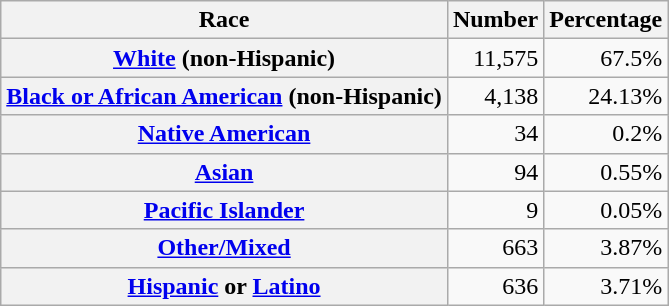<table class="wikitable" style="text-align:right">
<tr>
<th scope="col">Race</th>
<th scope="col">Number</th>
<th scope="col">Percentage</th>
</tr>
<tr>
<th scope="row"><a href='#'>White</a> (non-Hispanic)</th>
<td>11,575</td>
<td>67.5%</td>
</tr>
<tr>
<th scope="row"><a href='#'>Black or African American</a> (non-Hispanic)</th>
<td>4,138</td>
<td>24.13%</td>
</tr>
<tr>
<th scope="row"><a href='#'>Native American</a></th>
<td>34</td>
<td>0.2%</td>
</tr>
<tr>
<th scope="row"><a href='#'>Asian</a></th>
<td>94</td>
<td>0.55%</td>
</tr>
<tr>
<th scope="row"><a href='#'>Pacific Islander</a></th>
<td>9</td>
<td>0.05%</td>
</tr>
<tr>
<th scope="row"><a href='#'>Other/Mixed</a></th>
<td>663</td>
<td>3.87%</td>
</tr>
<tr>
<th scope="row"><a href='#'>Hispanic</a> or <a href='#'>Latino</a></th>
<td>636</td>
<td>3.71%</td>
</tr>
</table>
